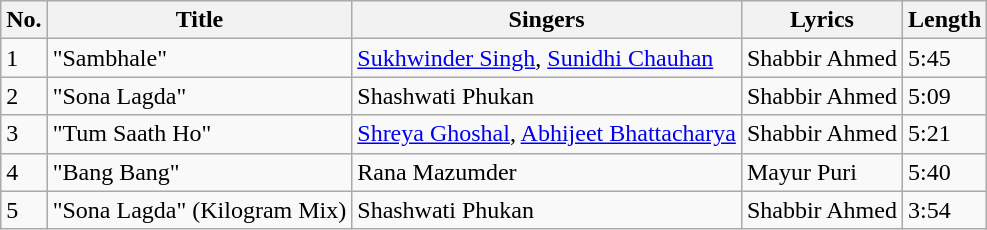<table class="wikitable">
<tr>
<th>No.</th>
<th>Title</th>
<th>Singers</th>
<th>Lyrics</th>
<th>Length</th>
</tr>
<tr>
<td>1</td>
<td>"Sambhale"</td>
<td><a href='#'>Sukhwinder Singh</a>, <a href='#'>Sunidhi Chauhan</a></td>
<td>Shabbir Ahmed</td>
<td>5:45</td>
</tr>
<tr>
<td>2</td>
<td>"Sona Lagda"</td>
<td>Shashwati Phukan</td>
<td>Shabbir Ahmed</td>
<td>5:09</td>
</tr>
<tr>
<td>3</td>
<td>"Tum Saath Ho"</td>
<td><a href='#'>Shreya Ghoshal</a>, <a href='#'>Abhijeet Bhattacharya</a></td>
<td>Shabbir Ahmed</td>
<td>5:21</td>
</tr>
<tr>
<td>4</td>
<td>"Bang Bang"</td>
<td>Rana Mazumder</td>
<td>Mayur Puri</td>
<td>5:40</td>
</tr>
<tr>
<td>5</td>
<td>"Sona Lagda" (Kilogram Mix)</td>
<td>Shashwati Phukan</td>
<td>Shabbir Ahmed</td>
<td>3:54</td>
</tr>
</table>
